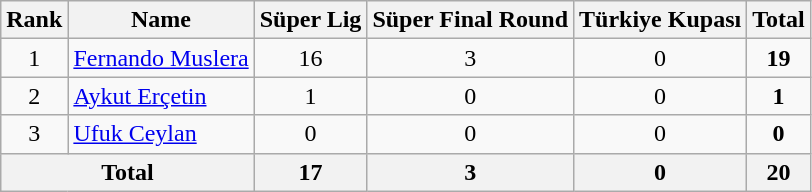<table class="wikitable" style="text-align: center;">
<tr>
<th>Rank</th>
<th>Name</th>
<th>Süper Lig</th>
<th>Süper Final Round</th>
<th>Türkiye Kupası</th>
<th>Total</th>
</tr>
<tr>
<td>1</td>
<td align=left> <a href='#'>Fernando Muslera</a></td>
<td>16</td>
<td>3</td>
<td>0</td>
<td><strong>19</strong></td>
</tr>
<tr>
<td>2</td>
<td align=left> <a href='#'>Aykut Erçetin</a></td>
<td>1</td>
<td>0</td>
<td>0</td>
<td><strong>1</strong></td>
</tr>
<tr>
<td>3</td>
<td align=left> <a href='#'>Ufuk Ceylan</a></td>
<td>0</td>
<td>0</td>
<td>0</td>
<td><strong>0</strong></td>
</tr>
<tr>
<th colspan=2>Total</th>
<th>17</th>
<th>3</th>
<th>0</th>
<th>20</th>
</tr>
</table>
